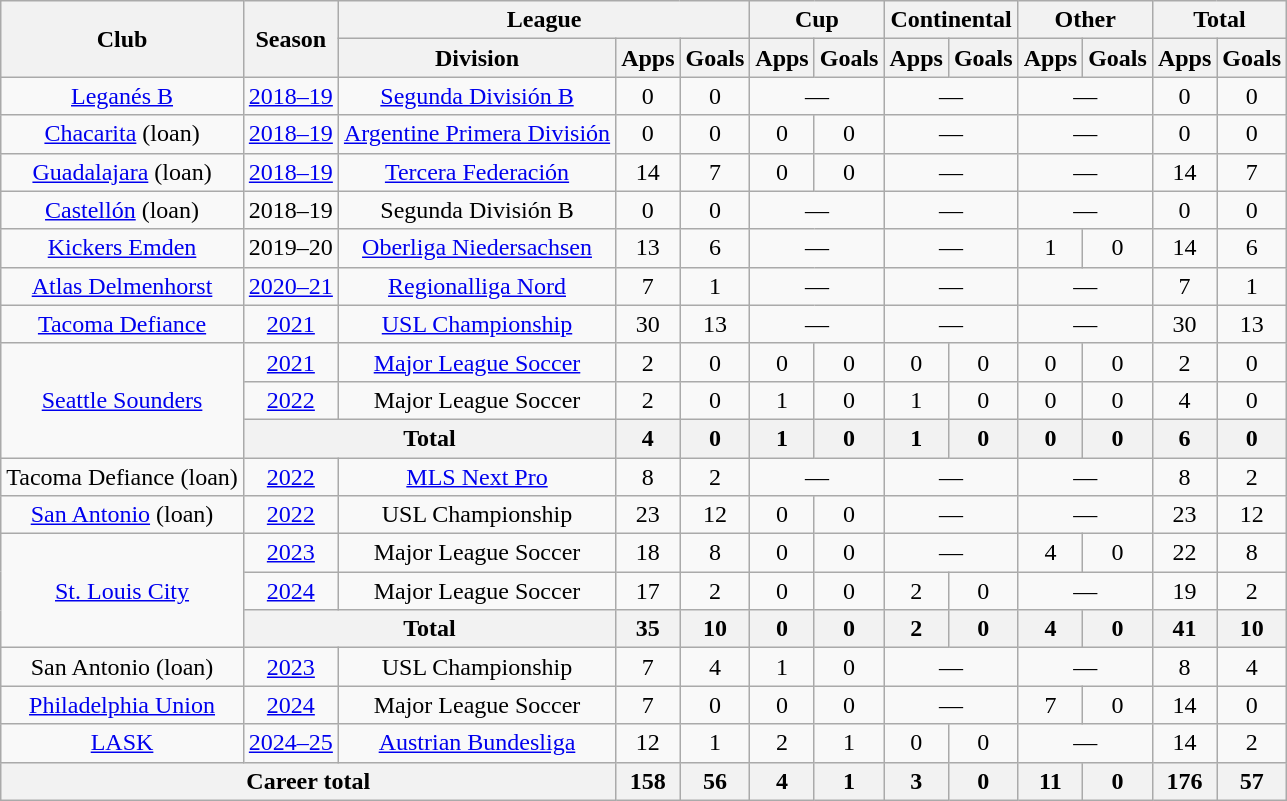<table class="wikitable" style="text-align: center">
<tr>
<th rowspan="2">Club</th>
<th rowspan="2">Season</th>
<th colspan="3">League</th>
<th colspan="2">Cup</th>
<th colspan="2">Continental</th>
<th colspan="2">Other</th>
<th colspan="2">Total</th>
</tr>
<tr>
<th>Division</th>
<th>Apps</th>
<th>Goals</th>
<th>Apps</th>
<th>Goals</th>
<th>Apps</th>
<th>Goals</th>
<th>Apps</th>
<th>Goals</th>
<th>Apps</th>
<th>Goals</th>
</tr>
<tr>
<td><a href='#'>Leganés B</a></td>
<td><a href='#'>2018–19</a></td>
<td><a href='#'>Segunda División B</a></td>
<td>0</td>
<td>0</td>
<td colspan="2">—</td>
<td colspan="2">—</td>
<td colspan="2">—</td>
<td>0</td>
<td>0</td>
</tr>
<tr>
<td><a href='#'>Chacarita</a> (loan)</td>
<td><a href='#'>2018–19</a></td>
<td><a href='#'>Argentine Primera División</a></td>
<td>0</td>
<td>0</td>
<td>0</td>
<td>0</td>
<td colspan="2">—</td>
<td colspan="2">—</td>
<td>0</td>
<td>0</td>
</tr>
<tr>
<td><a href='#'>Guadalajara</a> (loan)</td>
<td><a href='#'>2018–19</a></td>
<td><a href='#'>Tercera Federación</a></td>
<td>14</td>
<td>7</td>
<td>0</td>
<td>0</td>
<td colspan="2">—</td>
<td colspan="2">—</td>
<td>14</td>
<td>7</td>
</tr>
<tr>
<td><a href='#'>Castellón</a> (loan)</td>
<td>2018–19</td>
<td>Segunda División B</td>
<td>0</td>
<td>0</td>
<td colspan="2">—</td>
<td colspan="2">—</td>
<td colspan="2">—</td>
<td>0</td>
<td>0</td>
</tr>
<tr>
<td><a href='#'>Kickers Emden</a></td>
<td>2019–20</td>
<td><a href='#'>Oberliga Niedersachsen</a></td>
<td>13</td>
<td>6</td>
<td colspan="2">—</td>
<td colspan="2">—</td>
<td>1</td>
<td>0</td>
<td>14</td>
<td>6</td>
</tr>
<tr>
<td><a href='#'>Atlas Delmenhorst</a></td>
<td><a href='#'>2020–21</a></td>
<td><a href='#'>Regionalliga Nord</a></td>
<td>7</td>
<td>1</td>
<td colspan="2">—</td>
<td colspan="2">—</td>
<td colspan="2">—</td>
<td>7</td>
<td>1</td>
</tr>
<tr>
<td><a href='#'>Tacoma Defiance</a></td>
<td><a href='#'>2021</a></td>
<td><a href='#'>USL Championship</a></td>
<td>30</td>
<td>13</td>
<td colspan="2">—</td>
<td colspan="2">—</td>
<td colspan="2">—</td>
<td>30</td>
<td>13</td>
</tr>
<tr>
<td rowspan="3"><a href='#'>Seattle Sounders</a></td>
<td><a href='#'>2021</a></td>
<td><a href='#'>Major League Soccer</a></td>
<td>2</td>
<td>0</td>
<td>0</td>
<td>0</td>
<td>0</td>
<td>0</td>
<td>0</td>
<td>0</td>
<td>2</td>
<td>0</td>
</tr>
<tr>
<td><a href='#'>2022</a></td>
<td>Major League Soccer</td>
<td>2</td>
<td>0</td>
<td>1</td>
<td>0</td>
<td>1</td>
<td>0</td>
<td>0</td>
<td>0</td>
<td>4</td>
<td>0</td>
</tr>
<tr>
<th colspan="2">Total</th>
<th>4</th>
<th>0</th>
<th>1</th>
<th>0</th>
<th>1</th>
<th>0</th>
<th>0</th>
<th>0</th>
<th>6</th>
<th>0</th>
</tr>
<tr>
<td>Tacoma Defiance (loan)</td>
<td><a href='#'>2022</a></td>
<td><a href='#'>MLS Next Pro</a></td>
<td>8</td>
<td>2</td>
<td colspan="2">—</td>
<td colspan="2">—</td>
<td colspan="2">—</td>
<td>8</td>
<td>2</td>
</tr>
<tr>
<td><a href='#'>San Antonio</a> (loan)</td>
<td><a href='#'>2022</a></td>
<td>USL Championship</td>
<td>23</td>
<td>12</td>
<td>0</td>
<td>0</td>
<td colspan="2">—</td>
<td colspan="2">—</td>
<td>23</td>
<td>12</td>
</tr>
<tr>
<td rowspan="3"><a href='#'>St. Louis City</a></td>
<td><a href='#'>2023</a></td>
<td>Major League Soccer</td>
<td>18</td>
<td>8</td>
<td>0</td>
<td>0</td>
<td colspan="2">—</td>
<td>4</td>
<td>0</td>
<td>22</td>
<td>8</td>
</tr>
<tr>
<td><a href='#'>2024</a></td>
<td>Major League Soccer</td>
<td>17</td>
<td>2</td>
<td>0</td>
<td>0</td>
<td>2</td>
<td>0</td>
<td colspan="2">—</td>
<td>19</td>
<td>2</td>
</tr>
<tr>
<th colspan="2">Total</th>
<th>35</th>
<th>10</th>
<th>0</th>
<th>0</th>
<th>2</th>
<th>0</th>
<th>4</th>
<th>0</th>
<th>41</th>
<th>10</th>
</tr>
<tr>
<td>San Antonio (loan)</td>
<td><a href='#'>2023</a></td>
<td>USL Championship</td>
<td>7</td>
<td>4</td>
<td>1</td>
<td>0</td>
<td colspan="2">—</td>
<td colspan="2">—</td>
<td>8</td>
<td>4</td>
</tr>
<tr>
<td><a href='#'>Philadelphia Union</a></td>
<td><a href='#'>2024</a></td>
<td>Major League Soccer</td>
<td>7</td>
<td>0</td>
<td>0</td>
<td>0</td>
<td colspan="2">—</td>
<td>7</td>
<td>0</td>
<td>14</td>
<td>0</td>
</tr>
<tr>
<td><a href='#'>LASK</a></td>
<td><a href='#'>2024–25</a></td>
<td><a href='#'>Austrian Bundesliga</a></td>
<td>12</td>
<td>1</td>
<td>2</td>
<td>1</td>
<td>0</td>
<td>0</td>
<td colspan="2">—</td>
<td>14</td>
<td>2</td>
</tr>
<tr>
<th colspan="3">Career total</th>
<th>158</th>
<th>56</th>
<th>4</th>
<th>1</th>
<th>3</th>
<th>0</th>
<th>11</th>
<th>0</th>
<th>176</th>
<th>57</th>
</tr>
</table>
